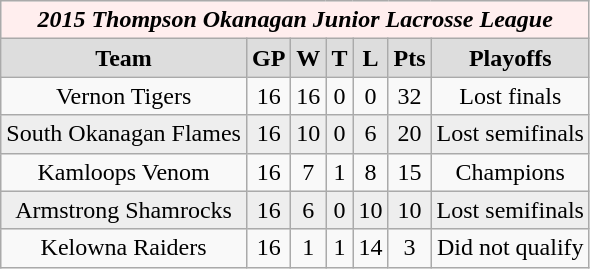<table class="wikitable">
<tr align="center" bgcolor="#ffeeee">
<td colspan="7"><strong><em> 2015 Thompson Okanagan Junior Lacrosse League</em></strong></td>
</tr>
<tr align="center"  bgcolor="#dddddd">
<td><strong>Team </strong></td>
<td><strong> GP </strong></td>
<td><strong> W </strong></td>
<td><strong> T </strong></td>
<td><strong> L </strong></td>
<td><strong>Pts</strong></td>
<td><strong>Playoffs</strong></td>
</tr>
<tr align="center">
<td>Vernon Tigers</td>
<td>16</td>
<td>16</td>
<td>0</td>
<td>0</td>
<td>32</td>
<td>Lost finals</td>
</tr>
<tr align="center" bgcolor="#eeeeee">
<td>South Okanagan Flames</td>
<td>16</td>
<td>10</td>
<td>0</td>
<td>6</td>
<td>20</td>
<td>Lost semifinals</td>
</tr>
<tr align="center">
<td>Kamloops Venom</td>
<td>16</td>
<td>7</td>
<td>1</td>
<td>8</td>
<td>15</td>
<td>Champions</td>
</tr>
<tr align="center" bgcolor="#eeeeee">
<td>Armstrong Shamrocks</td>
<td>16</td>
<td>6</td>
<td>0</td>
<td>10</td>
<td>10</td>
<td>Lost semifinals</td>
</tr>
<tr align="center">
<td>Kelowna Raiders</td>
<td>16</td>
<td>1</td>
<td>1</td>
<td>14</td>
<td>3</td>
<td>Did not qualify</td>
</tr>
</table>
